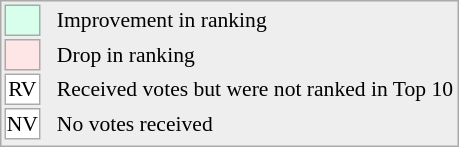<table align="right" style="font-size:90%; border:1px solid #aaaaaa; white-space:nowrap; background:#eeeeee;">
<tr>
<td style="background:#d8ffeb; width:20px; border:1px solid #aaaaaa;"> </td>
<td rowspan="5"> </td>
<td>Improvement in ranking</td>
</tr>
<tr>
<td style="background:#ffe6e6; width:20px; border:1px solid #aaaaaa;"> </td>
<td>Drop in ranking</td>
</tr>
<tr>
<td align="center" style="width:20px; border:1px solid #aaaaaa; background:white;">RV</td>
<td>Received votes but were not ranked in Top 10</td>
</tr>
<tr>
<td align="center" style="width:20px; border:1px solid #aaaaaa; background:white;">NV</td>
<td>No votes received</td>
</tr>
<tr>
</tr>
</table>
